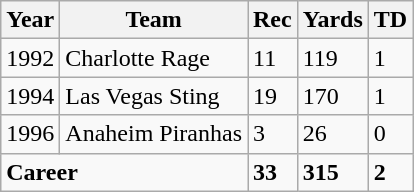<table class="wikitable">
<tr>
<th>Year</th>
<th>Team</th>
<th>Rec</th>
<th>Yards</th>
<th>TD</th>
</tr>
<tr>
<td>1992</td>
<td>Charlotte Rage</td>
<td>11</td>
<td>119</td>
<td>1</td>
</tr>
<tr>
<td>1994</td>
<td>Las Vegas Sting</td>
<td>19</td>
<td>170</td>
<td>1</td>
</tr>
<tr>
<td>1996</td>
<td>Anaheim Piranhas</td>
<td>3</td>
<td>26</td>
<td>0</td>
</tr>
<tr>
<td colspan=2><strong>Career</strong></td>
<td><strong>33</strong></td>
<td><strong>315</strong></td>
<td><strong>2</strong></td>
</tr>
</table>
